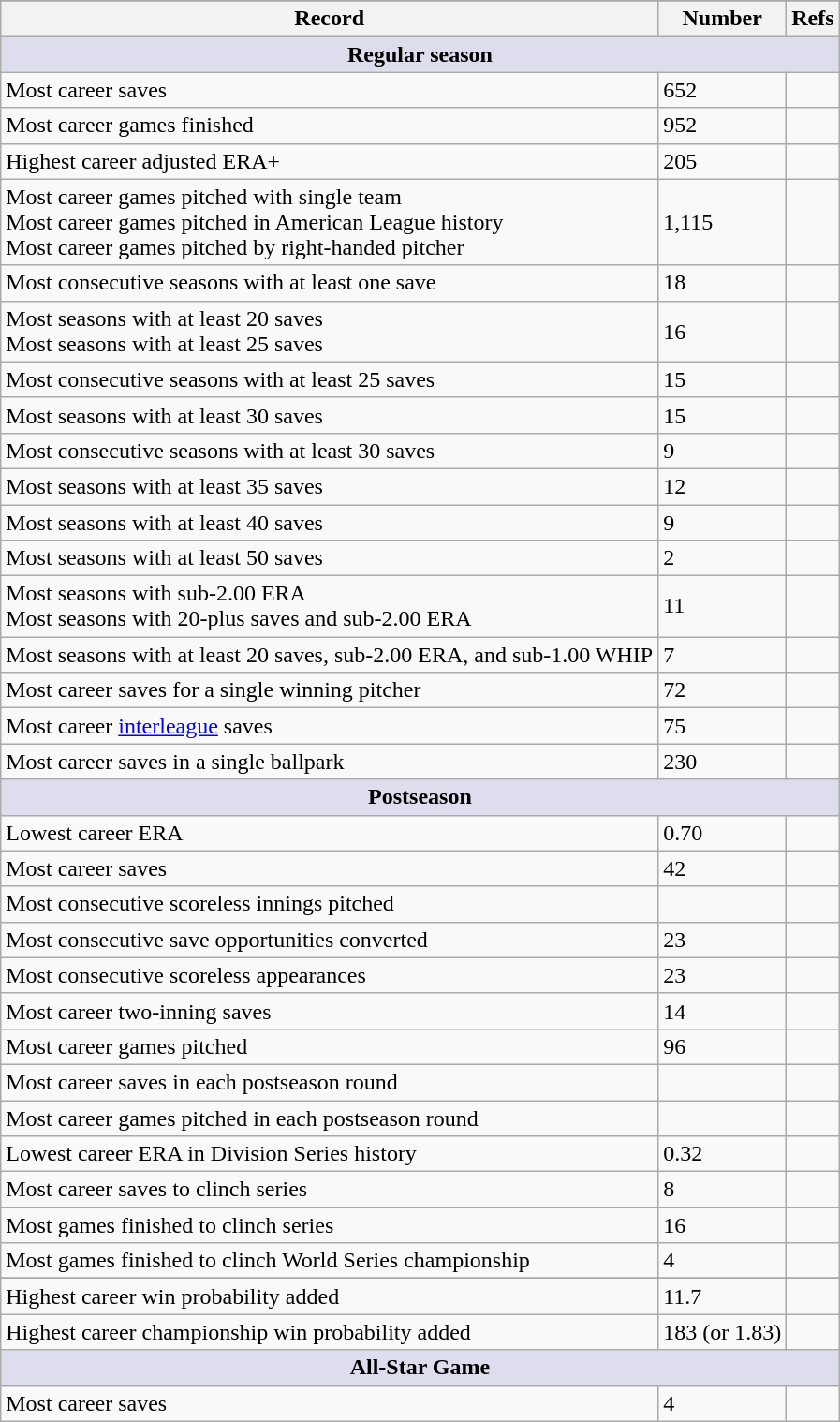<table class="wikitable" margin: 5px; text-align: center;>
<tr>
</tr>
<tr>
<th>Record</th>
<th>Number</th>
<th>Refs</th>
</tr>
<tr>
<th style="background:#ddddee;" colspan=3>Regular season</th>
</tr>
<tr>
<td>Most career saves</td>
<td>652</td>
<td></td>
</tr>
<tr>
<td>Most career games finished</td>
<td>952</td>
<td></td>
</tr>
<tr>
<td>Highest career adjusted ERA+ </td>
<td>205</td>
<td></td>
</tr>
<tr>
<td>Most career games pitched with single team<br>Most career games pitched in American League history<br>Most career games pitched by right-handed pitcher</td>
<td>1,115</td>
<td></td>
</tr>
<tr>
<td>Most consecutive seasons with at least one save</td>
<td>18 </td>
<td></td>
</tr>
<tr>
<td>Most seasons with at least 20 saves<br>Most seasons with at least 25 saves</td>
<td>16 </td>
<td></td>
</tr>
<tr>
<td>Most consecutive seasons with at least 25 saves</td>
<td>15 </td>
<td></td>
</tr>
<tr>
<td>Most seasons with at least 30 saves</td>
<td>15 </td>
<td></td>
</tr>
<tr>
<td>Most consecutive seasons with at least 30 saves</td>
<td>9 </td>
<td></td>
</tr>
<tr>
<td>Most seasons with at least 35 saves</td>
<td>12 </td>
<td></td>
</tr>
<tr>
<td>Most seasons with at least 40 saves</td>
<td>9 </td>
<td></td>
</tr>
<tr>
<td>Most seasons with at least 50 saves</td>
<td>2 </td>
<td></td>
</tr>
<tr>
<td>Most seasons with sub-2.00 ERA <br>Most seasons with 20-plus saves and sub-2.00 ERA</td>
<td>11 </td>
<td></td>
</tr>
<tr>
<td>Most seasons with at least 20 saves, sub-2.00 ERA, and sub-1.00 WHIP</td>
<td>7 </td>
<td></td>
</tr>
<tr>
<td>Most career saves for a single winning pitcher</td>
<td>72 </td>
<td></td>
</tr>
<tr>
<td>Most career <a href='#'>interleague</a> saves</td>
<td>75</td>
<td></td>
</tr>
<tr>
<td>Most career saves in a single ballpark</td>
<td>230 </td>
<td></td>
</tr>
<tr>
<th style="background:#ddddee;" colspan=3>Postseason</th>
</tr>
<tr>
<td>Lowest career ERA </td>
<td>0.70</td>
<td></td>
</tr>
<tr>
<td>Most career saves</td>
<td>42</td>
<td></td>
</tr>
<tr>
<td>Most consecutive scoreless innings pitched</td>
<td></td>
<td></td>
</tr>
<tr>
<td>Most consecutive save opportunities converted</td>
<td>23</td>
<td></td>
</tr>
<tr>
<td>Most consecutive scoreless appearances</td>
<td>23</td>
<td></td>
</tr>
<tr>
<td>Most career two-inning saves</td>
<td>14</td>
<td></td>
</tr>
<tr>
<td>Most career games pitched</td>
<td>96</td>
<td></td>
</tr>
<tr>
<td>Most career saves in each postseason round </td>
<td></td>
<td></td>
</tr>
<tr>
<td>Most career games pitched in each postseason round </td>
<td></td>
<td></td>
</tr>
<tr>
<td>Lowest career ERA in Division Series history </td>
<td>0.32</td>
<td></td>
</tr>
<tr>
<td>Most career saves to clinch series</td>
<td>8</td>
<td></td>
</tr>
<tr>
<td>Most games finished to clinch series</td>
<td>16</td>
<td></td>
</tr>
<tr>
<td>Most games finished to clinch World Series championship</td>
<td>4</td>
<td></td>
</tr>
<tr>
</tr>
<tr>
<td>Highest career win probability added</td>
<td>11.7</td>
<td></td>
</tr>
<tr>
<td>Highest career championship win probability added</td>
<td>183 (or 1.83)</td>
<td></td>
</tr>
<tr>
<th style="background:#ddddee;" colspan=3>All-Star Game</th>
</tr>
<tr>
<td>Most career saves</td>
<td>4</td>
<td></td>
</tr>
</table>
